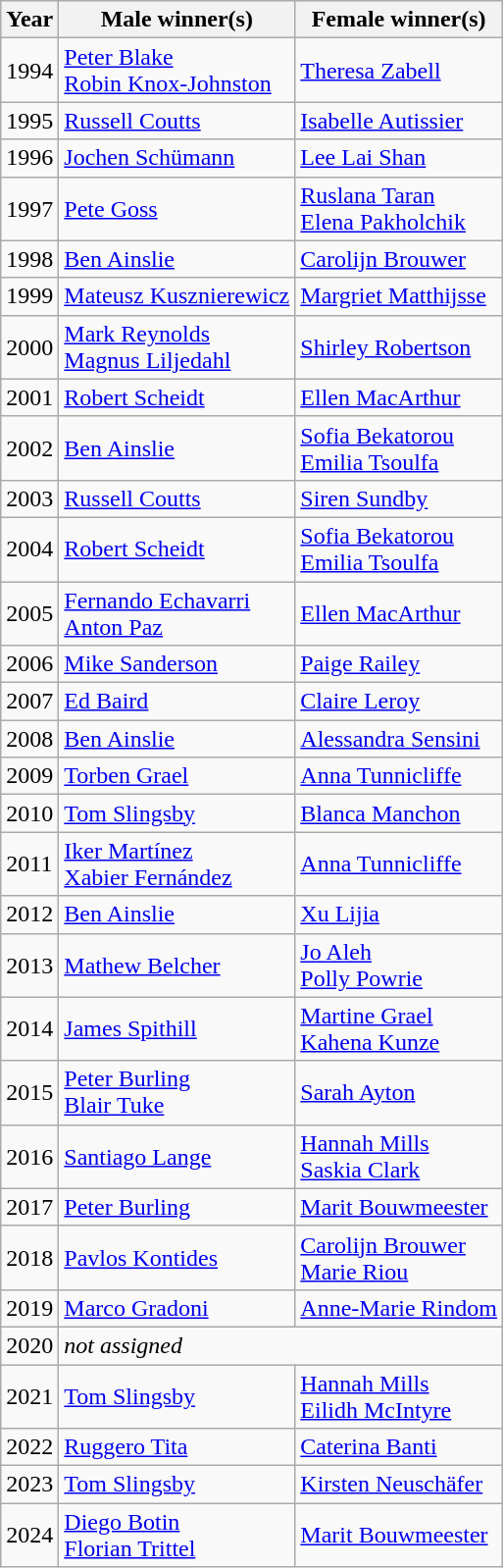<table class=wikitable>
<tr>
<th>Year</th>
<th>Male winner(s)</th>
<th>Female winner(s)</th>
</tr>
<tr>
<td>1994</td>
<td> <a href='#'>Peter Blake</a><br> <a href='#'>Robin Knox-Johnston</a></td>
<td> <a href='#'>Theresa Zabell</a></td>
</tr>
<tr>
<td>1995</td>
<td> <a href='#'>Russell Coutts</a></td>
<td> <a href='#'>Isabelle Autissier</a></td>
</tr>
<tr>
<td>1996</td>
<td> <a href='#'>Jochen Schümann</a></td>
<td> <a href='#'>Lee Lai Shan</a></td>
</tr>
<tr>
<td>1997</td>
<td> <a href='#'>Pete Goss</a></td>
<td> <a href='#'>Ruslana Taran</a><br> <a href='#'>Elena Pakholchik</a></td>
</tr>
<tr>
<td>1998</td>
<td> <a href='#'>Ben Ainslie</a></td>
<td> <a href='#'>Carolijn Brouwer</a></td>
</tr>
<tr>
<td>1999</td>
<td> <a href='#'>Mateusz Kusznierewicz</a></td>
<td> <a href='#'>Margriet Matthijsse</a></td>
</tr>
<tr>
<td>2000</td>
<td> <a href='#'>Mark Reynolds</a><br> <a href='#'>Magnus Liljedahl</a></td>
<td> <a href='#'>Shirley Robertson</a></td>
</tr>
<tr>
<td>2001</td>
<td> <a href='#'>Robert Scheidt</a></td>
<td> <a href='#'>Ellen MacArthur</a></td>
</tr>
<tr>
<td>2002</td>
<td> <a href='#'>Ben Ainslie</a></td>
<td> <a href='#'>Sofia Bekatorou</a><br> <a href='#'>Emilia Tsoulfa</a></td>
</tr>
<tr>
<td>2003</td>
<td> <a href='#'>Russell Coutts</a></td>
<td> <a href='#'>Siren Sundby</a></td>
</tr>
<tr>
<td>2004</td>
<td> <a href='#'>Robert Scheidt</a></td>
<td> <a href='#'>Sofia Bekatorou</a><br> <a href='#'>Emilia Tsoulfa</a></td>
</tr>
<tr>
<td>2005</td>
<td> <a href='#'>Fernando Echavarri</a><br> <a href='#'>Anton Paz</a></td>
<td> <a href='#'>Ellen MacArthur</a></td>
</tr>
<tr>
<td>2006</td>
<td> <a href='#'>Mike Sanderson</a></td>
<td> <a href='#'>Paige Railey</a></td>
</tr>
<tr>
<td>2007</td>
<td> <a href='#'>Ed Baird</a></td>
<td> <a href='#'>Claire Leroy</a></td>
</tr>
<tr>
<td>2008</td>
<td> <a href='#'>Ben Ainslie</a></td>
<td> <a href='#'>Alessandra Sensini</a></td>
</tr>
<tr>
<td>2009</td>
<td> <a href='#'>Torben Grael</a></td>
<td> <a href='#'>Anna Tunnicliffe</a></td>
</tr>
<tr>
<td>2010</td>
<td> <a href='#'>Tom Slingsby</a></td>
<td> <a href='#'>Blanca Manchon</a></td>
</tr>
<tr>
<td>2011</td>
<td> <a href='#'>Iker Martínez</a><br> <a href='#'>Xabier Fernández</a></td>
<td> <a href='#'>Anna Tunnicliffe</a></td>
</tr>
<tr>
<td>2012</td>
<td> <a href='#'>Ben Ainslie</a></td>
<td> <a href='#'>Xu Lijia</a></td>
</tr>
<tr>
<td>2013</td>
<td> <a href='#'>Mathew Belcher</a></td>
<td> <a href='#'>Jo Aleh</a><br> <a href='#'>Polly Powrie</a></td>
</tr>
<tr>
<td>2014</td>
<td> <a href='#'>James Spithill</a></td>
<td> <a href='#'>Martine Grael</a><br> <a href='#'>Kahena Kunze</a></td>
</tr>
<tr>
<td>2015</td>
<td> <a href='#'>Peter Burling</a><br> <a href='#'>Blair Tuke</a></td>
<td> <a href='#'>Sarah Ayton</a></td>
</tr>
<tr>
<td>2016</td>
<td> <a href='#'>Santiago Lange</a></td>
<td> <a href='#'>Hannah Mills</a><br> <a href='#'>Saskia Clark</a></td>
</tr>
<tr>
<td>2017</td>
<td> <a href='#'>Peter Burling</a></td>
<td> <a href='#'>Marit Bouwmeester</a></td>
</tr>
<tr>
<td>2018</td>
<td> <a href='#'>Pavlos Kontides</a></td>
<td> <a href='#'>Carolijn Brouwer</a><br> <a href='#'>Marie Riou</a></td>
</tr>
<tr>
<td>2019</td>
<td> <a href='#'>Marco Gradoni</a></td>
<td> <a href='#'>Anne-Marie Rindom</a></td>
</tr>
<tr>
<td>2020</td>
<td colspan="2"><em>not assigned</em></td>
</tr>
<tr>
<td>2021</td>
<td> <a href='#'>Tom Slingsby</a></td>
<td> <a href='#'>Hannah Mills</a><br> <a href='#'>Eilidh McIntyre</a></td>
</tr>
<tr>
<td>2022</td>
<td> <a href='#'>Ruggero Tita</a></td>
<td> <a href='#'>Caterina Banti</a></td>
</tr>
<tr>
<td>2023</td>
<td> <a href='#'>Tom Slingsby</a></td>
<td> <a href='#'>Kirsten Neuschäfer</a></td>
</tr>
<tr>
<td>2024</td>
<td> <a href='#'>Diego Botin</a><br> <a href='#'>Florian Trittel</a></td>
<td> <a href='#'>Marit Bouwmeester</a></td>
</tr>
</table>
